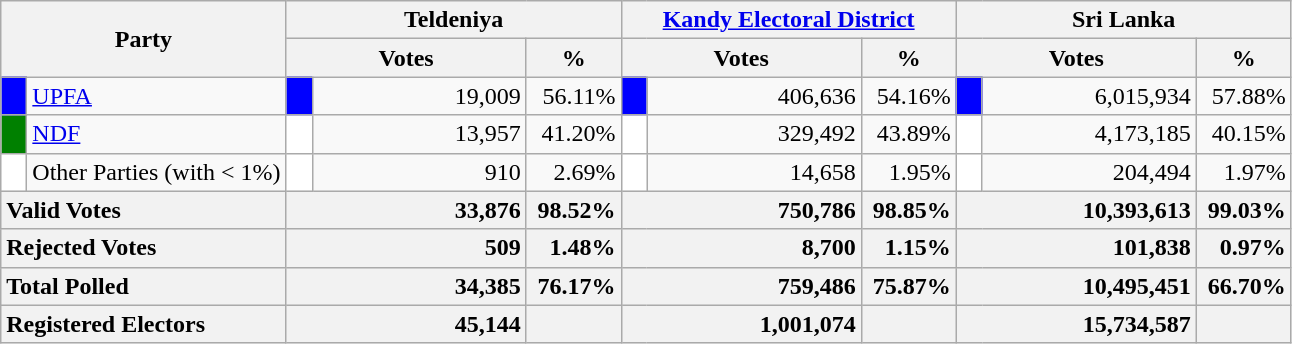<table class="wikitable">
<tr>
<th colspan="2" width="144px"rowspan="2">Party</th>
<th colspan="3" width="216px">Teldeniya</th>
<th colspan="3" width="216px"><a href='#'>Kandy Electoral District</a></th>
<th colspan="3" width="216px">Sri Lanka</th>
</tr>
<tr>
<th colspan="2" width="144px">Votes</th>
<th>%</th>
<th colspan="2" width="144px">Votes</th>
<th>%</th>
<th colspan="2" width="144px">Votes</th>
<th>%</th>
</tr>
<tr>
<td style="background-color:blue;" width="10px"></td>
<td style="text-align:left;"><a href='#'>UPFA</a></td>
<td style="background-color:blue;" width="10px"></td>
<td style="text-align:right;">19,009</td>
<td style="text-align:right;">56.11%</td>
<td style="background-color:blue;" width="10px"></td>
<td style="text-align:right;">406,636</td>
<td style="text-align:right;">54.16%</td>
<td style="background-color:blue;" width="10px"></td>
<td style="text-align:right;">6,015,934</td>
<td style="text-align:right;">57.88%</td>
</tr>
<tr>
<td style="background-color:green;" width="10px"></td>
<td style="text-align:left;"><a href='#'>NDF</a></td>
<td style="background-color:white;" width="10px"></td>
<td style="text-align:right;">13,957</td>
<td style="text-align:right;">41.20%</td>
<td style="background-color:white;" width="10px"></td>
<td style="text-align:right;">329,492</td>
<td style="text-align:right;">43.89%</td>
<td style="background-color:white;" width="10px"></td>
<td style="text-align:right;">4,173,185</td>
<td style="text-align:right;">40.15%</td>
</tr>
<tr>
<td style="background-color:white;" width="10px"></td>
<td style="text-align:left;">Other Parties (with < 1%)</td>
<td style="background-color:white;" width="10px"></td>
<td style="text-align:right;">910</td>
<td style="text-align:right;">2.69%</td>
<td style="background-color:white;" width="10px"></td>
<td style="text-align:right;">14,658</td>
<td style="text-align:right;">1.95%</td>
<td style="background-color:white;" width="10px"></td>
<td style="text-align:right;">204,494</td>
<td style="text-align:right;">1.97%</td>
</tr>
<tr>
<th colspan="2" width="144px"style="text-align:left;">Valid Votes</th>
<th style="text-align:right;"colspan="2" width="144px">33,876</th>
<th style="text-align:right;">98.52%</th>
<th style="text-align:right;"colspan="2" width="144px">750,786</th>
<th style="text-align:right;">98.85%</th>
<th style="text-align:right;"colspan="2" width="144px">10,393,613</th>
<th style="text-align:right;">99.03%</th>
</tr>
<tr>
<th colspan="2" width="144px"style="text-align:left;">Rejected Votes</th>
<th style="text-align:right;"colspan="2" width="144px">509</th>
<th style="text-align:right;">1.48%</th>
<th style="text-align:right;"colspan="2" width="144px">8,700</th>
<th style="text-align:right;">1.15%</th>
<th style="text-align:right;"colspan="2" width="144px">101,838</th>
<th style="text-align:right;">0.97%</th>
</tr>
<tr>
<th colspan="2" width="144px"style="text-align:left;">Total Polled</th>
<th style="text-align:right;"colspan="2" width="144px">34,385</th>
<th style="text-align:right;">76.17%</th>
<th style="text-align:right;"colspan="2" width="144px">759,486</th>
<th style="text-align:right;">75.87%</th>
<th style="text-align:right;"colspan="2" width="144px">10,495,451</th>
<th style="text-align:right;">66.70%</th>
</tr>
<tr>
<th colspan="2" width="144px"style="text-align:left;">Registered Electors</th>
<th style="text-align:right;"colspan="2" width="144px">45,144</th>
<th></th>
<th style="text-align:right;"colspan="2" width="144px">1,001,074</th>
<th></th>
<th style="text-align:right;"colspan="2" width="144px">15,734,587</th>
<th></th>
</tr>
</table>
